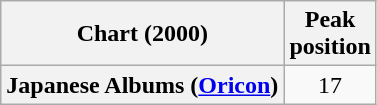<table class="wikitable plainrowheaders" style="text-align:center">
<tr>
<th scope="col">Chart (2000)</th>
<th scope="col">Peak<br>position</th>
</tr>
<tr>
<th scope="row">Japanese Albums (<a href='#'>Oricon</a>)</th>
<td>17</td>
</tr>
</table>
